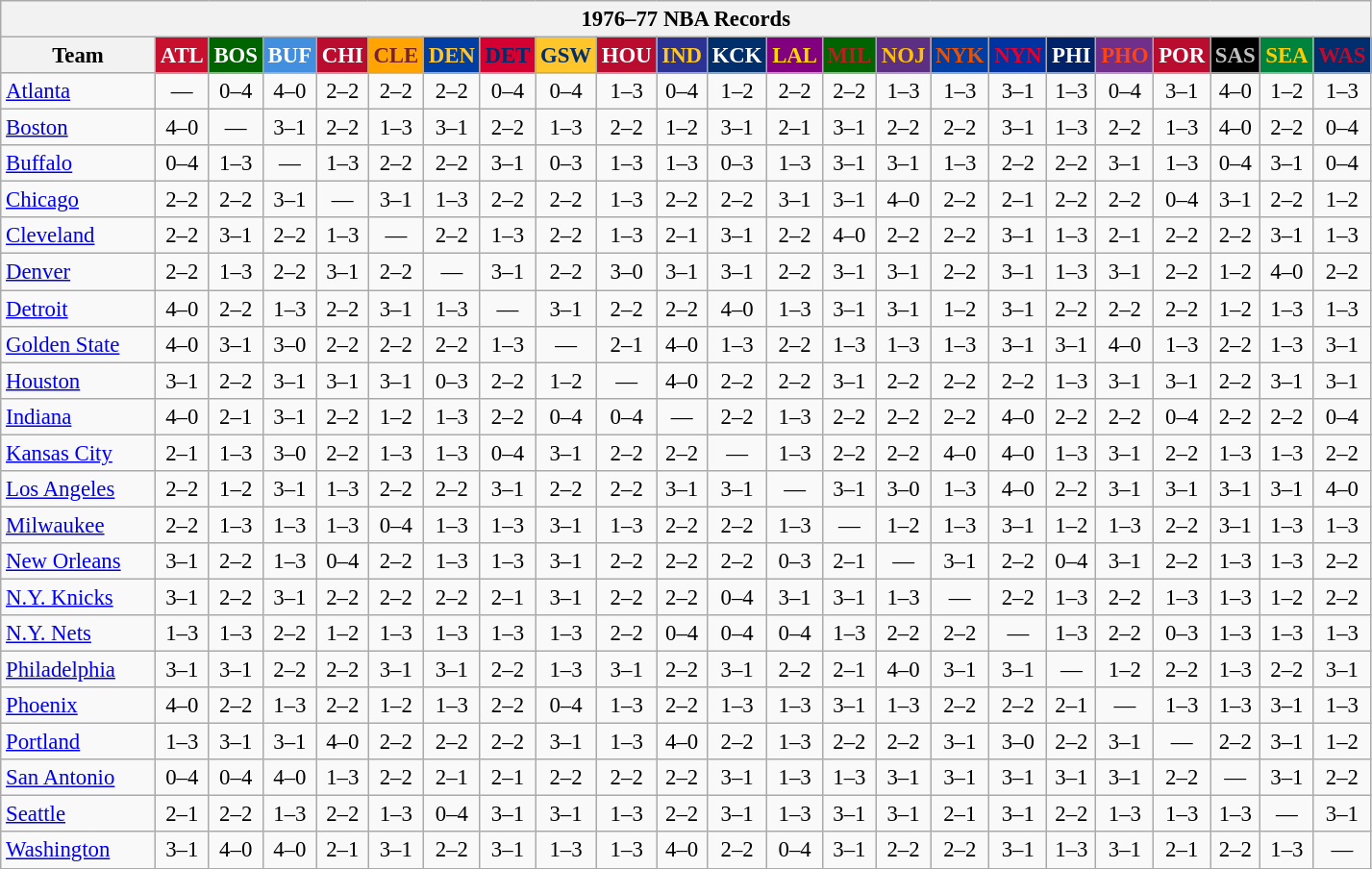<table class="wikitable" style="font-size:95%; text-align:center;">
<tr>
<th colspan=23>1976–77 NBA Records</th>
</tr>
<tr>
<th width=100>Team</th>
<th style="background:#C90F2E;color:#FFFFFF;width=35">ATL</th>
<th style="background:#006400;color:#FFFFFF;width=35">BOS</th>
<th style="background:#428FDF;color:#FFFFFF;width=35">BUF</th>
<th style="background:#BA0C2F;color:#FFFFFF;width=35">CHI</th>
<th style="background:#FFA402;color:#77222F;width=35">CLE</th>
<th style="background:#003EA4;color:#FFC72D;width=35">DEN</th>
<th style="background:#D40032;color:#012D6C;width=35">DET</th>
<th style="background:#FFC62C;color:#012F6B;width=35">GSW</th>
<th style="background:#BA0C2F;color:#FFFFFF;width=35">HOU</th>
<th style="background:#2C3294;color:#FCC624;width=35">IND</th>
<th style="background:#012F6B;color:#FFFFFF;width=35">KCK</th>
<th style="background:#800080;color:#FFD700;width=35">LAL</th>
<th style="background:#006400;color:#B22222;width=35">MIL</th>
<th style="background:#5C2F83;color:#FCC200;width=35">NOJ</th>
<th style="background:#003EA4;color:#E35208;width=35">NYK</th>
<th style="background:#0032A1;color:#E5002B;width=35">NYN</th>
<th style="background:#012268;color:#FFFFFF;width=35">PHI</th>
<th style="background:#702F8B;color:#FA4417;width=35">PHO</th>
<th style="background:#BA0C2F;color:#FFFFFF;width=35">POR</th>
<th style="background:#000000;color:#C0C0C0;width=35">SAS</th>
<th style="background:#00843D;color:#FFCD01;width=35">SEA</th>
<th style="background:#012F6D;color:#BA0C2F;width=35">WAS</th>
</tr>
<tr>
<td style="text-align:left;"><a href='#'>Atlanta</a></td>
<td>—</td>
<td>0–4</td>
<td>4–0</td>
<td>2–2</td>
<td>2–2</td>
<td>2–2</td>
<td>0–4</td>
<td>0–4</td>
<td>1–3</td>
<td>0–4</td>
<td>1–2</td>
<td>2–2</td>
<td>2–2</td>
<td>1–3</td>
<td>1–3</td>
<td>3–1</td>
<td>1–3</td>
<td>0–4</td>
<td>3–1</td>
<td>4–0</td>
<td>1–2</td>
<td>1–3</td>
</tr>
<tr>
<td style="text-align:left;"><a href='#'>Boston</a></td>
<td>4–0</td>
<td>—</td>
<td>3–1</td>
<td>2–2</td>
<td>1–3</td>
<td>3–1</td>
<td>2–2</td>
<td>1–3</td>
<td>2–2</td>
<td>1–2</td>
<td>3–1</td>
<td>2–1</td>
<td>3–1</td>
<td>2–2</td>
<td>2–2</td>
<td>3–1</td>
<td>1–3</td>
<td>2–2</td>
<td>1–3</td>
<td>4–0</td>
<td>2–2</td>
<td>0–4</td>
</tr>
<tr>
<td style="text-align:left;"><a href='#'>Buffalo</a></td>
<td>0–4</td>
<td>1–3</td>
<td>—</td>
<td>1–3</td>
<td>2–2</td>
<td>2–2</td>
<td>3–1</td>
<td>0–3</td>
<td>1–3</td>
<td>1–3</td>
<td>0–3</td>
<td>1–3</td>
<td>3–1</td>
<td>3–1</td>
<td>1–3</td>
<td>2–2</td>
<td>2–2</td>
<td>3–1</td>
<td>1–3</td>
<td>0–4</td>
<td>3–1</td>
<td>0–4</td>
</tr>
<tr>
<td style="text-align:left;"><a href='#'>Chicago</a></td>
<td>2–2</td>
<td>2–2</td>
<td>3–1</td>
<td>—</td>
<td>3–1</td>
<td>1–3</td>
<td>2–2</td>
<td>2–2</td>
<td>1–3</td>
<td>2–2</td>
<td>2–2</td>
<td>3–1</td>
<td>3–1</td>
<td>4–0</td>
<td>2–2</td>
<td>2–1</td>
<td>2–2</td>
<td>2–2</td>
<td>0–4</td>
<td>3–1</td>
<td>2–2</td>
<td>1–2</td>
</tr>
<tr>
<td style="text-align:left;"><a href='#'>Cleveland</a></td>
<td>2–2</td>
<td>3–1</td>
<td>2–2</td>
<td>1–3</td>
<td>—</td>
<td>2–2</td>
<td>1–3</td>
<td>2–2</td>
<td>1–3</td>
<td>2–1</td>
<td>3–1</td>
<td>2–2</td>
<td>4–0</td>
<td>2–2</td>
<td>2–2</td>
<td>3–1</td>
<td>1–3</td>
<td>2–1</td>
<td>2–2</td>
<td>2–2</td>
<td>3–1</td>
<td>1–3</td>
</tr>
<tr>
<td style="text-align:left;"><a href='#'>Denver</a></td>
<td>2–2</td>
<td>1–3</td>
<td>2–2</td>
<td>3–1</td>
<td>2–2</td>
<td>—</td>
<td>3–1</td>
<td>2–2</td>
<td>3–0</td>
<td>3–1</td>
<td>3–1</td>
<td>2–2</td>
<td>3–1</td>
<td>3–1</td>
<td>2–2</td>
<td>3–1</td>
<td>1–3</td>
<td>3–1</td>
<td>2–2</td>
<td>1–2</td>
<td>4–0</td>
<td>2–2</td>
</tr>
<tr>
<td style="text-align:left;"><a href='#'>Detroit</a></td>
<td>4–0</td>
<td>2–2</td>
<td>1–3</td>
<td>2–2</td>
<td>3–1</td>
<td>1–3</td>
<td>—</td>
<td>3–1</td>
<td>2–2</td>
<td>2–2</td>
<td>4–0</td>
<td>1–3</td>
<td>3–1</td>
<td>3–1</td>
<td>1–2</td>
<td>3–1</td>
<td>2–2</td>
<td>2–2</td>
<td>2–2</td>
<td>1–2</td>
<td>1–3</td>
<td>1–3</td>
</tr>
<tr>
<td style="text-align:left;"><a href='#'>Golden State</a></td>
<td>4–0</td>
<td>3–1</td>
<td>3–0</td>
<td>2–2</td>
<td>2–2</td>
<td>2–2</td>
<td>1–3</td>
<td>—</td>
<td>2–1</td>
<td>4–0</td>
<td>1–3</td>
<td>2–2</td>
<td>1–3</td>
<td>1–3</td>
<td>1–3</td>
<td>3–1</td>
<td>3–1</td>
<td>4–0</td>
<td>1–3</td>
<td>2–2</td>
<td>1–3</td>
<td>3–1</td>
</tr>
<tr>
<td style="text-align:left;"><a href='#'>Houston</a></td>
<td>3–1</td>
<td>2–2</td>
<td>3–1</td>
<td>3–1</td>
<td>3–1</td>
<td>0–3</td>
<td>2–2</td>
<td>1–2</td>
<td>—</td>
<td>4–0</td>
<td>2–2</td>
<td>2–2</td>
<td>3–1</td>
<td>2–2</td>
<td>2–2</td>
<td>2–2</td>
<td>1–3</td>
<td>3–1</td>
<td>3–1</td>
<td>2–2</td>
<td>3–1</td>
<td>3–1</td>
</tr>
<tr>
<td style="text-align:left;"><a href='#'>Indiana</a></td>
<td>4–0</td>
<td>2–1</td>
<td>3–1</td>
<td>2–2</td>
<td>1–2</td>
<td>1–3</td>
<td>2–2</td>
<td>0–4</td>
<td>0–4</td>
<td>—</td>
<td>2–2</td>
<td>1–3</td>
<td>2–2</td>
<td>2–2</td>
<td>2–2</td>
<td>4–0</td>
<td>2–2</td>
<td>2–2</td>
<td>0–4</td>
<td>2–2</td>
<td>2–2</td>
<td>0–4</td>
</tr>
<tr>
<td style="text-align:left;"><a href='#'>Kansas City</a></td>
<td>2–1</td>
<td>1–3</td>
<td>3–0</td>
<td>2–2</td>
<td>1–3</td>
<td>1–3</td>
<td>0–4</td>
<td>3–1</td>
<td>2–2</td>
<td>2–2</td>
<td>—</td>
<td>1–3</td>
<td>2–2</td>
<td>2–2</td>
<td>4–0</td>
<td>4–0</td>
<td>1–3</td>
<td>3–1</td>
<td>2–2</td>
<td>1–3</td>
<td>1–3</td>
<td>2–2</td>
</tr>
<tr>
<td style="text-align:left;"><a href='#'>Los Angeles</a></td>
<td>2–2</td>
<td>1–2</td>
<td>3–1</td>
<td>1–3</td>
<td>2–2</td>
<td>2–2</td>
<td>3–1</td>
<td>2–2</td>
<td>2–2</td>
<td>3–1</td>
<td>3–1</td>
<td>—</td>
<td>3–1</td>
<td>3–0</td>
<td>1–3</td>
<td>4–0</td>
<td>2–2</td>
<td>3–1</td>
<td>3–1</td>
<td>3–1</td>
<td>3–1</td>
<td>4–0</td>
</tr>
<tr>
<td style="text-align:left;"><a href='#'>Milwaukee</a></td>
<td>2–2</td>
<td>1–3</td>
<td>1–3</td>
<td>1–3</td>
<td>0–4</td>
<td>1–3</td>
<td>1–3</td>
<td>3–1</td>
<td>1–3</td>
<td>2–2</td>
<td>2–2</td>
<td>1–3</td>
<td>—</td>
<td>1–2</td>
<td>1–3</td>
<td>3–1</td>
<td>1–2</td>
<td>1–3</td>
<td>2–2</td>
<td>3–1</td>
<td>1–3</td>
<td>1–3</td>
</tr>
<tr>
<td style="text-align:left;"><a href='#'>New Orleans</a></td>
<td>3–1</td>
<td>2–2</td>
<td>1–3</td>
<td>0–4</td>
<td>2–2</td>
<td>1–3</td>
<td>1–3</td>
<td>3–1</td>
<td>2–2</td>
<td>2–2</td>
<td>2–2</td>
<td>0–3</td>
<td>2–1</td>
<td>—</td>
<td>3–1</td>
<td>2–2</td>
<td>0–4</td>
<td>3–1</td>
<td>2–2</td>
<td>1–3</td>
<td>1–3</td>
<td>2–2</td>
</tr>
<tr>
<td style="text-align:left;"><a href='#'>N.Y. Knicks</a></td>
<td>3–1</td>
<td>2–2</td>
<td>3–1</td>
<td>2–2</td>
<td>2–2</td>
<td>2–2</td>
<td>2–1</td>
<td>3–1</td>
<td>2–2</td>
<td>2–2</td>
<td>0–4</td>
<td>3–1</td>
<td>3–1</td>
<td>1–3</td>
<td>—</td>
<td>2–2</td>
<td>1–3</td>
<td>2–2</td>
<td>1–3</td>
<td>1–3</td>
<td>1–2</td>
<td>2–2</td>
</tr>
<tr>
<td style="text-align:left;"><a href='#'>N.Y. Nets</a></td>
<td>1–3</td>
<td>1–3</td>
<td>2–2</td>
<td>1–2</td>
<td>1–3</td>
<td>1–3</td>
<td>1–3</td>
<td>1–3</td>
<td>2–2</td>
<td>0–4</td>
<td>0–4</td>
<td>0–4</td>
<td>1–3</td>
<td>2–2</td>
<td>2–2</td>
<td>—</td>
<td>1–3</td>
<td>2–2</td>
<td>0–3</td>
<td>1–3</td>
<td>1–3</td>
<td>1–3</td>
</tr>
<tr>
<td style="text-align:left;"><a href='#'>Philadelphia</a></td>
<td>3–1</td>
<td>3–1</td>
<td>2–2</td>
<td>2–2</td>
<td>3–1</td>
<td>3–1</td>
<td>2–2</td>
<td>1–3</td>
<td>3–1</td>
<td>2–2</td>
<td>3–1</td>
<td>2–2</td>
<td>2–1</td>
<td>4–0</td>
<td>3–1</td>
<td>3–1</td>
<td>—</td>
<td>1–2</td>
<td>2–2</td>
<td>1–3</td>
<td>2–2</td>
<td>3–1</td>
</tr>
<tr>
<td style="text-align:left;"><a href='#'>Phoenix</a></td>
<td>4–0</td>
<td>2–2</td>
<td>1–3</td>
<td>2–2</td>
<td>1–2</td>
<td>1–3</td>
<td>2–2</td>
<td>0–4</td>
<td>1–3</td>
<td>2–2</td>
<td>1–3</td>
<td>1–3</td>
<td>3–1</td>
<td>1–3</td>
<td>2–2</td>
<td>2–2</td>
<td>2–1</td>
<td>—</td>
<td>1–3</td>
<td>1–3</td>
<td>3–1</td>
<td>1–3</td>
</tr>
<tr>
<td style="text-align:left;"><a href='#'>Portland</a></td>
<td>1–3</td>
<td>3–1</td>
<td>3–1</td>
<td>4–0</td>
<td>2–2</td>
<td>2–2</td>
<td>2–2</td>
<td>3–1</td>
<td>1–3</td>
<td>4–0</td>
<td>2–2</td>
<td>1–3</td>
<td>2–2</td>
<td>2–2</td>
<td>3–1</td>
<td>3–0</td>
<td>2–2</td>
<td>3–1</td>
<td>—</td>
<td>2–2</td>
<td>3–1</td>
<td>1–2</td>
</tr>
<tr>
<td style="text-align:left;"><a href='#'>San Antonio</a></td>
<td>0–4</td>
<td>0–4</td>
<td>4–0</td>
<td>1–3</td>
<td>2–2</td>
<td>2–1</td>
<td>2–1</td>
<td>2–2</td>
<td>2–2</td>
<td>2–2</td>
<td>3–1</td>
<td>1–3</td>
<td>1–3</td>
<td>3–1</td>
<td>3–1</td>
<td>3–1</td>
<td>3–1</td>
<td>3–1</td>
<td>2–2</td>
<td>—</td>
<td>3–1</td>
<td>2–2</td>
</tr>
<tr>
<td style="text-align:left;"><a href='#'>Seattle</a></td>
<td>2–1</td>
<td>2–2</td>
<td>1–3</td>
<td>2–2</td>
<td>1–3</td>
<td>0–4</td>
<td>3–1</td>
<td>3–1</td>
<td>1–3</td>
<td>2–2</td>
<td>3–1</td>
<td>1–3</td>
<td>3–1</td>
<td>3–1</td>
<td>2–1</td>
<td>3–1</td>
<td>2–2</td>
<td>1–3</td>
<td>1–3</td>
<td>1–3</td>
<td>—</td>
<td>3–1</td>
</tr>
<tr>
<td style="text-align:left;"><a href='#'>Washington</a></td>
<td>3–1</td>
<td>4–0</td>
<td>4–0</td>
<td>2–1</td>
<td>3–1</td>
<td>2–2</td>
<td>3–1</td>
<td>1–3</td>
<td>1–3</td>
<td>4–0</td>
<td>2–2</td>
<td>0–4</td>
<td>3–1</td>
<td>2–2</td>
<td>2–2</td>
<td>3–1</td>
<td>1–3</td>
<td>3–1</td>
<td>2–1</td>
<td>2–2</td>
<td>1–3</td>
<td>—</td>
</tr>
</table>
